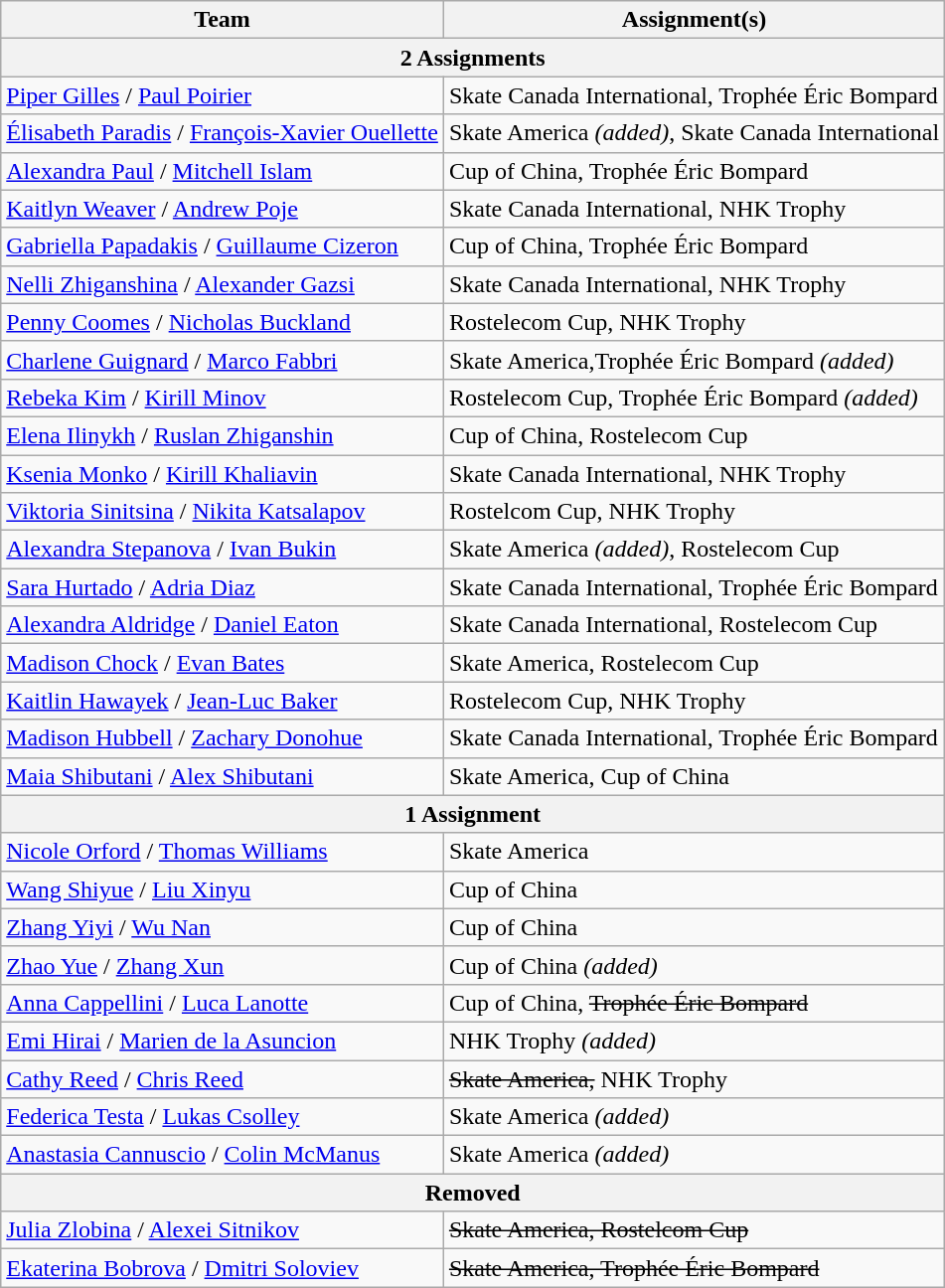<table class="wikitable">
<tr>
<th>Team</th>
<th>Assignment(s)</th>
</tr>
<tr>
<th colspan=3>2 Assignments</th>
</tr>
<tr>
<td> <a href='#'>Piper Gilles</a> / <a href='#'>Paul Poirier</a></td>
<td>Skate Canada International, Trophée Éric Bompard</td>
</tr>
<tr>
<td> <a href='#'>Élisabeth Paradis</a> / <a href='#'>François-Xavier Ouellette</a></td>
<td>Skate America <em>(added)</em>, Skate Canada International</td>
</tr>
<tr>
<td> <a href='#'>Alexandra Paul</a> / <a href='#'>Mitchell Islam</a></td>
<td>Cup of China, Trophée Éric Bompard</td>
</tr>
<tr>
<td> <a href='#'>Kaitlyn Weaver</a> / <a href='#'>Andrew Poje</a></td>
<td>Skate Canada International, NHK Trophy</td>
</tr>
<tr>
<td> <a href='#'>Gabriella Papadakis</a> / <a href='#'>Guillaume Cizeron</a></td>
<td>Cup of China, Trophée Éric Bompard</td>
</tr>
<tr>
<td> <a href='#'>Nelli Zhiganshina</a> / <a href='#'>Alexander Gazsi</a></td>
<td>Skate Canada International, NHK Trophy</td>
</tr>
<tr>
<td> <a href='#'>Penny Coomes</a> / <a href='#'>Nicholas Buckland</a></td>
<td>Rostelecom Cup, NHK Trophy</td>
</tr>
<tr>
<td> <a href='#'>Charlene Guignard</a> / <a href='#'>Marco Fabbri</a></td>
<td>Skate America,Trophée Éric Bompard <em>(added)</em></td>
</tr>
<tr>
<td> <a href='#'>Rebeka Kim</a> / <a href='#'>Kirill Minov</a></td>
<td>Rostelecom Cup, Trophée Éric Bompard <em>(added)</em></td>
</tr>
<tr>
<td> <a href='#'>Elena Ilinykh</a> / <a href='#'>Ruslan Zhiganshin</a></td>
<td>Cup of China, Rostelecom Cup</td>
</tr>
<tr>
<td> <a href='#'>Ksenia Monko</a> / <a href='#'>Kirill Khaliavin</a></td>
<td>Skate Canada International, NHK Trophy</td>
</tr>
<tr>
<td> <a href='#'>Viktoria Sinitsina</a> / <a href='#'>Nikita Katsalapov</a></td>
<td>Rostelcom Cup, NHK Trophy</td>
</tr>
<tr>
<td> <a href='#'>Alexandra Stepanova</a> / <a href='#'>Ivan Bukin</a></td>
<td>Skate America <em>(added)</em>, Rostelecom Cup</td>
</tr>
<tr>
<td> <a href='#'>Sara Hurtado</a> / <a href='#'>Adria Diaz</a></td>
<td>Skate Canada International, Trophée Éric Bompard</td>
</tr>
<tr>
<td> <a href='#'>Alexandra Aldridge</a> / <a href='#'>Daniel Eaton</a></td>
<td>Skate Canada International, Rostelecom Cup</td>
</tr>
<tr>
<td> <a href='#'>Madison Chock</a> / <a href='#'>Evan Bates</a></td>
<td>Skate America, Rostelecom Cup</td>
</tr>
<tr>
<td> <a href='#'>Kaitlin Hawayek</a> / <a href='#'>Jean-Luc Baker</a></td>
<td>Rostelecom Cup, NHK Trophy</td>
</tr>
<tr>
<td> <a href='#'>Madison Hubbell</a> / <a href='#'>Zachary Donohue</a></td>
<td>Skate Canada International, Trophée Éric Bompard</td>
</tr>
<tr>
<td> <a href='#'>Maia Shibutani</a> / <a href='#'>Alex Shibutani</a></td>
<td>Skate America, Cup of China</td>
</tr>
<tr>
<th colspan=3>1 Assignment</th>
</tr>
<tr>
<td> <a href='#'>Nicole Orford</a> / <a href='#'>Thomas Williams</a></td>
<td>Skate America</td>
</tr>
<tr>
<td> <a href='#'>Wang Shiyue</a> / <a href='#'>Liu Xinyu</a></td>
<td>Cup of China</td>
</tr>
<tr>
<td> <a href='#'>Zhang Yiyi</a> / <a href='#'>Wu Nan</a></td>
<td>Cup of China</td>
</tr>
<tr>
<td> <a href='#'>Zhao Yue</a> / <a href='#'>Zhang Xun</a></td>
<td>Cup of China <em>(added)</em></td>
</tr>
<tr>
<td> <a href='#'>Anna Cappellini</a> / <a href='#'>Luca Lanotte</a></td>
<td>Cup of China, <s>Trophée Éric Bompard</s></td>
</tr>
<tr>
<td> <a href='#'>Emi Hirai</a> / <a href='#'>Marien de la Asuncion</a></td>
<td>NHK Trophy <em>(added)</em></td>
</tr>
<tr>
<td> <a href='#'>Cathy Reed</a> / <a href='#'>Chris Reed</a></td>
<td><s>Skate America,</s> NHK Trophy</td>
</tr>
<tr>
<td> <a href='#'>Federica Testa</a> / <a href='#'>Lukas Csolley</a></td>
<td>Skate America <em>(added)</em></td>
</tr>
<tr>
<td> <a href='#'>Anastasia Cannuscio</a> / <a href='#'>Colin McManus</a></td>
<td>Skate America <em>(added)</em></td>
</tr>
<tr>
<th colspan=3>Removed</th>
</tr>
<tr>
<td> <a href='#'>Julia Zlobina</a> / <a href='#'>Alexei Sitnikov</a></td>
<td><s>Skate America, Rostelcom Cup</s></td>
</tr>
<tr>
<td> <a href='#'>Ekaterina Bobrova</a> / <a href='#'>Dmitri Soloviev</a></td>
<td><s>Skate America, Trophée Éric Bompard</s></td>
</tr>
</table>
